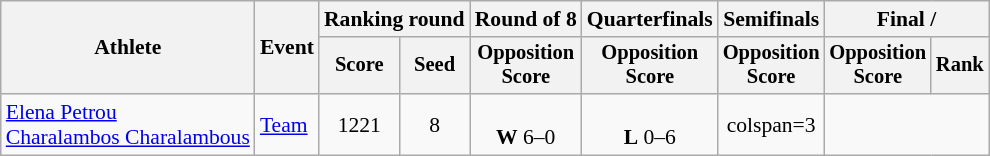<table class="wikitable" style="font-size:90%">
<tr>
<th rowspan=2>Athlete</th>
<th rowspan=2>Event</th>
<th colspan="2">Ranking round</th>
<th>Round of 8</th>
<th>Quarterfinals</th>
<th>Semifinals</th>
<th colspan="2">Final / </th>
</tr>
<tr style="font-size:95%">
<th>Score</th>
<th>Seed</th>
<th>Opposition<br>Score</th>
<th>Opposition<br>Score</th>
<th>Opposition<br>Score</th>
<th>Opposition<br>Score</th>
<th>Rank</th>
</tr>
<tr align=center>
<td align=left><a href='#'>Elena Petrou</a><br><a href='#'>Charalambos Charalambous</a></td>
<td align=left><a href='#'>Team</a></td>
<td>1221</td>
<td>8</td>
<td><br><strong>W</strong> 6–0</td>
<td><br><strong>L</strong> 0–6</td>
<td>colspan=3 </td>
</tr>
</table>
